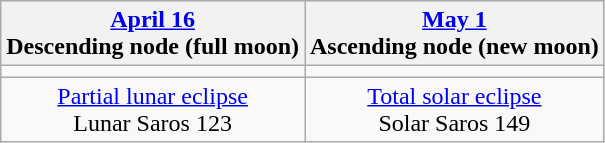<table class="wikitable">
<tr>
<th><a href='#'>April 16</a><br>Descending node (full moon)<br></th>
<th><a href='#'>May 1</a><br>Ascending node (new moon)<br></th>
</tr>
<tr>
<td></td>
<td></td>
</tr>
<tr align=center>
<td><a href='#'>Partial lunar eclipse</a><br>Lunar Saros 123</td>
<td><a href='#'>Total solar eclipse</a><br>Solar Saros 149</td>
</tr>
</table>
